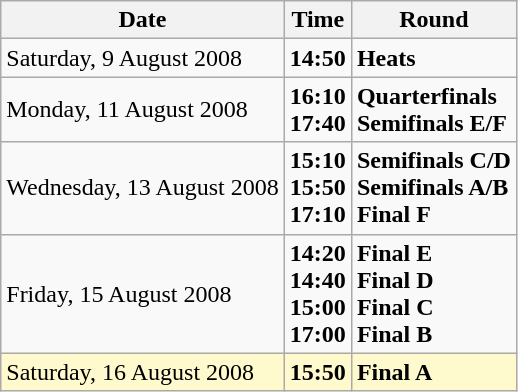<table class="wikitable">
<tr>
<th>Date</th>
<th>Time</th>
<th>Round</th>
</tr>
<tr>
<td>Saturday, 9 August 2008</td>
<td><strong>14:50</strong></td>
<td><strong>Heats</strong></td>
</tr>
<tr>
<td>Monday, 11 August 2008</td>
<td><strong>16:10</strong><br><strong>17:40</strong></td>
<td><strong>Quarterfinals</strong><br><strong>Semifinals E/F</strong></td>
</tr>
<tr>
<td>Wednesday, 13 August 2008</td>
<td><strong>15:10</strong><br><strong>15:50</strong><br><strong>17:10</strong></td>
<td><strong>Semifinals C/D</strong><br><strong>Semifinals A/B</strong><br><strong>Final F</strong></td>
</tr>
<tr>
<td>Friday, 15 August 2008</td>
<td><strong>14:20</strong><br><strong>14:40</strong><br><strong>15:00</strong><br><strong>17:00</strong></td>
<td><strong>Final E</strong><br><strong>Final D</strong><br><strong>Final C</strong><br><strong>Final B</strong></td>
</tr>
<tr style=background:lemonchiffon>
<td>Saturday, 16 August 2008</td>
<td><strong>15:50</strong></td>
<td><strong>Final A</strong></td>
</tr>
</table>
